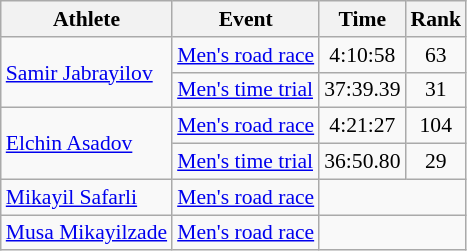<table class="wikitable" style="font-size:90%">
<tr>
<th>Athlete</th>
<th>Event</th>
<th>Time</th>
<th>Rank</th>
</tr>
<tr align=center>
<td rowspan=2 align=left><a href='#'>Samir Jabrayilov</a></td>
<td align=left><a href='#'>Men's road race</a></td>
<td>4:10:58</td>
<td>63</td>
</tr>
<tr align=center>
<td align=left><a href='#'>Men's time trial</a></td>
<td>37:39.39</td>
<td>31</td>
</tr>
<tr align=center>
<td rowspan=2 align=left><a href='#'>Elchin Asadov</a></td>
<td align=left><a href='#'>Men's road race</a></td>
<td>4:21:27</td>
<td>104</td>
</tr>
<tr align=center>
<td align=left><a href='#'>Men's time trial</a></td>
<td>36:50.80</td>
<td>29</td>
</tr>
<tr align=center>
<td align=left><a href='#'>Mikayil Safarli</a></td>
<td align=left><a href='#'>Men's road race</a></td>
<td colspan=2></td>
</tr>
<tr align=center>
<td align=left><a href='#'>Musa Mikayilzade</a></td>
<td align=left><a href='#'>Men's road race</a></td>
<td colspan=2></td>
</tr>
</table>
